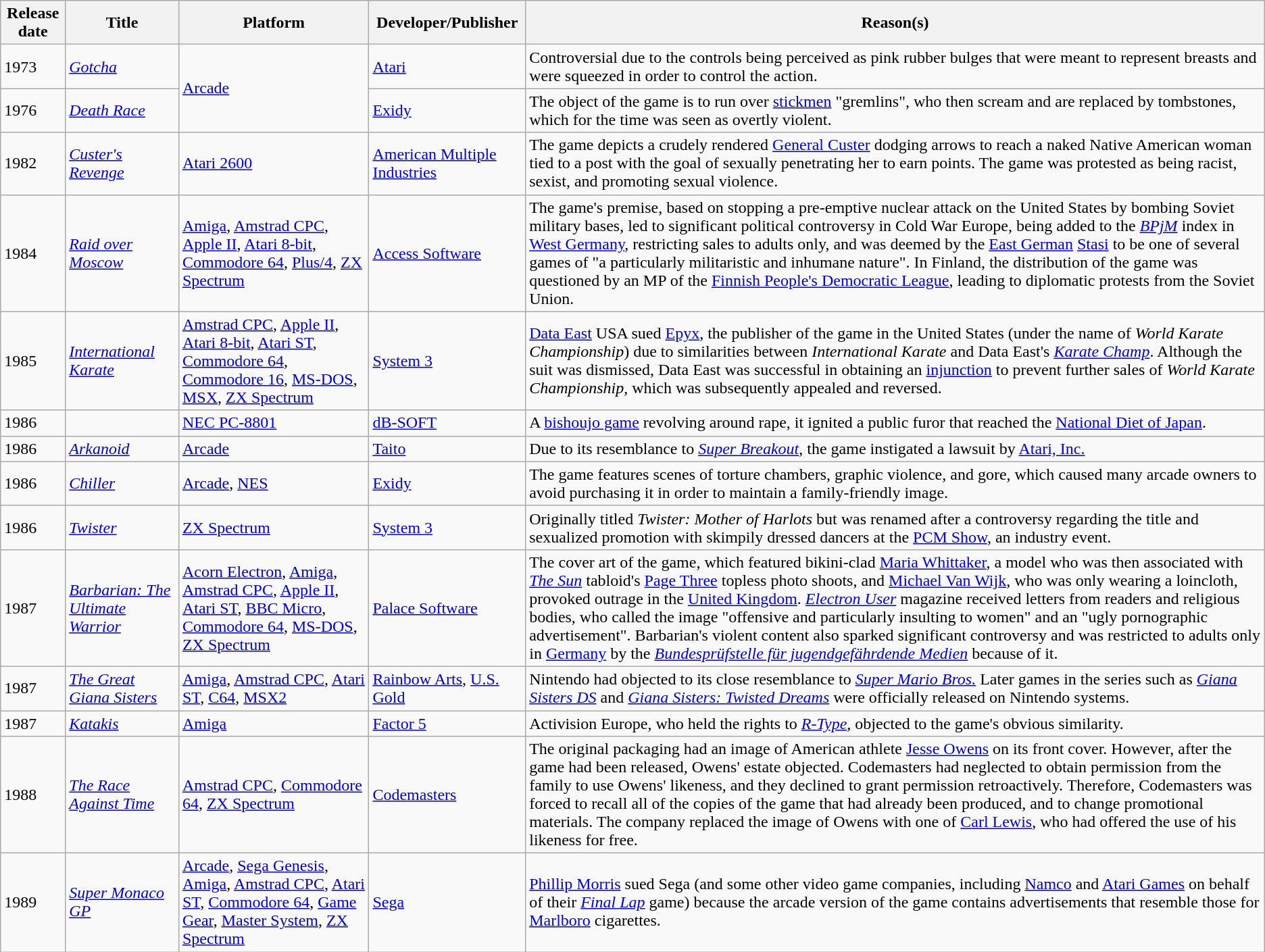<table class="wikitable sortable">
<tr>
<th>Release date</th>
<th>Title</th>
<th>Platform</th>
<th>Developer/Publisher</th>
<th>Reason(s)</th>
</tr>
<tr>
<td>1973</td>
<td><em><a href='#'>Gotcha</a></em></td>
<td rowspan="2"><a href='#'>Arcade</a></td>
<td><a href='#'>Atari</a></td>
<td>Controversial due to the controls being perceived as pink rubber bulges that were meant to represent breasts and were squeezed in order to control the action.</td>
</tr>
<tr>
<td>1976</td>
<td><em><a href='#'>Death Race</a></em></td>
<td><a href='#'>Exidy</a></td>
<td>The object of the game is to run over <a href='#'>stickmen</a> "gremlins", who then scream and are replaced by tombstones, which for the time was seen as overtly violent.</td>
</tr>
<tr>
<td>1982</td>
<td><em><a href='#'>Custer's Revenge</a></em></td>
<td><a href='#'>Atari 2600</a></td>
<td><a href='#'>American Multiple Industries</a></td>
<td>The game depicts a crudely rendered <a href='#'>General Custer</a> dodging arrows to reach a naked Native American woman tied to a post with the goal of sexually penetrating her to earn points. The game was protested as being racist, sexist, and promoting sexual violence.</td>
</tr>
<tr>
<td>1984</td>
<td><em><a href='#'>Raid over Moscow</a></em></td>
<td><a href='#'>Amiga</a>, <a href='#'>Amstrad CPC</a>, <a href='#'>Apple II</a>, <a href='#'>Atari 8-bit</a>, <a href='#'>Commodore 64</a>, <a href='#'>Plus/4</a>, <a href='#'>ZX Spectrum</a></td>
<td><a href='#'>Access Software</a></td>
<td>The game's premise, based on stopping a pre-emptive nuclear attack on the United States by bombing Soviet military bases, led to significant political controversy in Cold War Europe, being added to the <em><a href='#'>BPjM</a></em> index in <a href='#'>West Germany</a>, restricting sales to adults only, and was deemed by the <a href='#'>East German</a> <a href='#'>Stasi</a> to be one of several games of "a particularly militaristic and inhumane nature". In Finland, the distribution of the game was questioned by an MP of the <a href='#'>Finnish People's Democratic League</a>, leading to diplomatic protests from the Soviet Union.</td>
</tr>
<tr>
<td>1985</td>
<td><em><a href='#'>International Karate</a></em></td>
<td><a href='#'>Amstrad CPC</a>, <a href='#'>Apple II</a>, <a href='#'>Atari 8-bit</a>, <a href='#'>Atari ST</a>, <a href='#'>Commodore 64</a>, <a href='#'>Commodore 16</a>, <a href='#'>MS-DOS</a>, <a href='#'>MSX</a>, <a href='#'>ZX Spectrum</a></td>
<td><a href='#'>System 3</a></td>
<td> <a href='#'>Data East</a> USA sued <a href='#'>Epyx</a>, the publisher of the game in the United States (under the name of <em>World Karate Championship</em>) due to similarities between <em>International Karate</em> and Data East's <em><a href='#'>Karate Champ</a></em>. Although the suit was dismissed, Data East was successful in obtaining an <a href='#'>injunction</a> to prevent further sales of <em>World Karate Championship</em>, which was subsequently appealed and reversed.</td>
</tr>
<tr>
<td>1986</td>
<td><em></em></td>
<td><a href='#'>NEC PC-8801</a></td>
<td><a href='#'>dB-SOFT</a></td>
<td>A <a href='#'>bishoujo game</a> revolving around rape, it ignited a public furor that reached the <a href='#'>National Diet of Japan</a>.</td>
</tr>
<tr>
<td>1986</td>
<td><em><a href='#'>Arkanoid</a></em></td>
<td><a href='#'>Arcade</a></td>
<td><a href='#'>Taito</a></td>
<td>Due to its resemblance to <em><a href='#'>Super Breakout</a></em>, the game instigated a lawsuit by <a href='#'>Atari, Inc.</a></td>
</tr>
<tr>
<td>1986</td>
<td><em><a href='#'>Chiller</a></em></td>
<td><a href='#'>Arcade</a>, <a href='#'>NES</a></td>
<td><a href='#'>Exidy</a></td>
<td>The game features scenes of torture chambers, graphic violence, and gore, which caused many arcade owners to avoid purchasing it in order to maintain a family-friendly image.</td>
</tr>
<tr>
<td>1986</td>
<td><a href='#'><em>Twister</em></a></td>
<td><a href='#'>ZX Spectrum</a></td>
<td><a href='#'>System 3</a></td>
<td>Originally titled <em>Twister: Mother of Harlots</em> but was renamed after a controversy regarding the title and sexualized promotion with skimpily dressed dancers at the <a href='#'>PCM Show</a>, an industry event.</td>
</tr>
<tr>
<td>1987</td>
<td><em><a href='#'>Barbarian: The Ultimate Warrior</a></em></td>
<td><a href='#'>Acorn Electron</a>, <a href='#'>Amiga</a>, <a href='#'>Amstrad CPC</a>, <a href='#'>Apple II</a>, <a href='#'>Atari ST</a>, <a href='#'>BBC Micro</a>, <a href='#'>Commodore 64</a>, <a href='#'>MS-DOS</a>, <a href='#'>ZX Spectrum</a></td>
<td><a href='#'>Palace Software</a></td>
<td>The cover art of the game, which featured bikini-clad <a href='#'>Maria Whittaker</a>, a model who was then associated with <a href='#'><em>The Sun</em></a> tabloid's <a href='#'>Page Three</a> topless photo shoots, and <a href='#'>Michael Van Wijk</a>, who was only wearing a loincloth, provoked outrage in the <a href='#'>United Kingdom</a>. <em><a href='#'>Electron User</a></em> magazine received letters from readers and religious bodies, who called the image "offensive and particularly insulting to women" and an "ugly pornographic advertisement". Barbarian's violent content also sparked significant controversy and was restricted to adults only in <a href='#'>Germany</a> by the <em><a href='#'>Bundesprüfstelle für jugendgefährdende Medien</a></em> because of it.</td>
</tr>
<tr>
<td>1987</td>
<td><em><a href='#'>The Great Giana Sisters</a></em></td>
<td><a href='#'>Amiga</a>, <a href='#'>Amstrad CPC</a>, <a href='#'>Atari ST</a>, <a href='#'>C64</a>, <a href='#'>MSX2</a></td>
<td><a href='#'>Rainbow Arts</a>, <a href='#'>U.S. Gold</a></td>
<td>Nintendo had objected to its close resemblance to <em><a href='#'>Super Mario Bros.</a></em> Later games in the series such as <em><a href='#'>Giana Sisters DS</a></em> and <em><a href='#'>Giana Sisters: Twisted Dreams</a></em> were officially released on Nintendo systems.</td>
</tr>
<tr>
<td>1987</td>
<td><em><a href='#'>Katakis</a></em></td>
<td><a href='#'>Amiga</a></td>
<td><a href='#'>Factor 5</a></td>
<td>Activision Europe, who held the rights to <em><a href='#'>R-Type</a></em>, objected to the game's obvious similarity.</td>
</tr>
<tr>
<td>1988</td>
<td><em><a href='#'>The Race Against Time</a></em></td>
<td><a href='#'>Amstrad CPC</a>, <a href='#'>Commodore 64</a>, <a href='#'>ZX Spectrum</a></td>
<td><a href='#'>Codemasters</a></td>
<td>The original packaging had an image of American athlete <a href='#'>Jesse Owens</a> on its front cover. However, after the game had been released, Owens' estate objected. Codemasters had neglected to obtain permission from the family to use Owens' likeness, and they declined to grant permission retroactively. Therefore, Codemasters was forced to recall all of the copies of the game that had already been produced, and to change promotional materials. The company replaced the image of Owens with one of <a href='#'>Carl Lewis</a>, who had offered the use of his likeness for free.</td>
</tr>
<tr>
<td>1989</td>
<td><em><a href='#'>Super Monaco GP</a></em></td>
<td><a href='#'>Arcade</a>, <a href='#'>Sega Genesis</a>, <a href='#'>Amiga</a>, <a href='#'>Amstrad CPC</a>, <a href='#'>Atari ST</a>, <a href='#'>Commodore 64</a>, <a href='#'>Game Gear</a>, <a href='#'>Master System</a>, <a href='#'>ZX Spectrum</a></td>
<td><a href='#'>Sega</a></td>
<td><a href='#'>Phillip Morris</a> sued Sega (and some other video game companies, including <a href='#'>Namco</a> and <a href='#'>Atari Games</a> on behalf of their <em><a href='#'>Final Lap</a></em> game) because the arcade version of the game contains advertisements that resemble those for <a href='#'>Marlboro</a> cigarettes.</td>
</tr>
</table>
